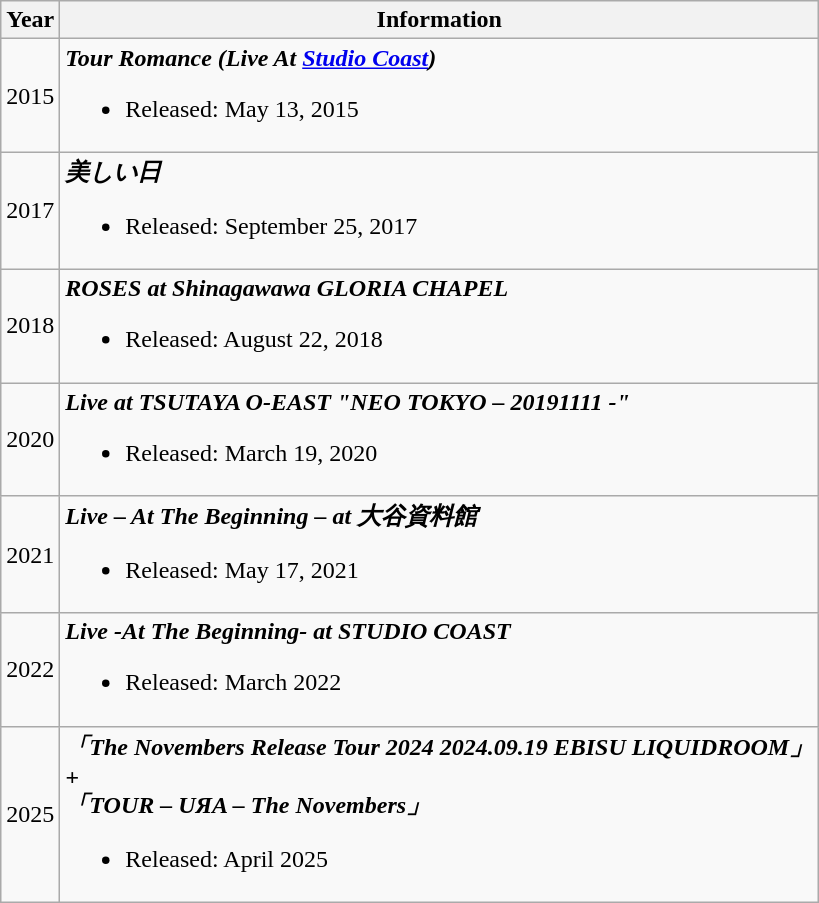<table class="wikitable">
<tr>
<th>Year</th>
<th>Information</th>
</tr>
<tr>
<td>2015</td>
<td><strong><em>Tour Romance (Live At <a href='#'>Studio Coast</a>)</em></strong><br><ul><li>Released: May 13, 2015</li></ul></td>
</tr>
<tr>
<td>2017</td>
<td><strong><em>美しい日</em></strong><br><ul><li>Released: September 25, 2017</li></ul></td>
</tr>
<tr>
<td>2018</td>
<td><strong><em>ROSES at Shinagawawa GLORIA CHAPEL</em></strong><br><ul><li>Released: August 22, 2018</li></ul></td>
</tr>
<tr>
<td>2020</td>
<td><strong><em>Live at TSUTAYA O-EAST "NEO TOKYO – 20191111 -"</em></strong><br><ul><li>Released: March 19, 2020</li></ul></td>
</tr>
<tr>
<td>2021</td>
<td><strong><em>Live – At The Beginning – at 大谷資料館</em></strong><br><ul><li>Released: May 17, 2021</li></ul></td>
</tr>
<tr>
<td>2022</td>
<td><strong><em>Live -At The Beginning- at STUDIO COAST</em></strong><br><ul><li>Released: March 2022</li></ul></td>
</tr>
<tr>
<td>2025</td>
<td><strong><em>「The Novembers Release Tour 2024 2024.09.19 EBISU LIQUIDROOM」</em></strong><br><strong><em>+</em></strong><br><strong><em>「TOUR – UЯA – The Novembers」</em></strong><ul><li>Released: April 2025</li></ul></td>
</tr>
</table>
